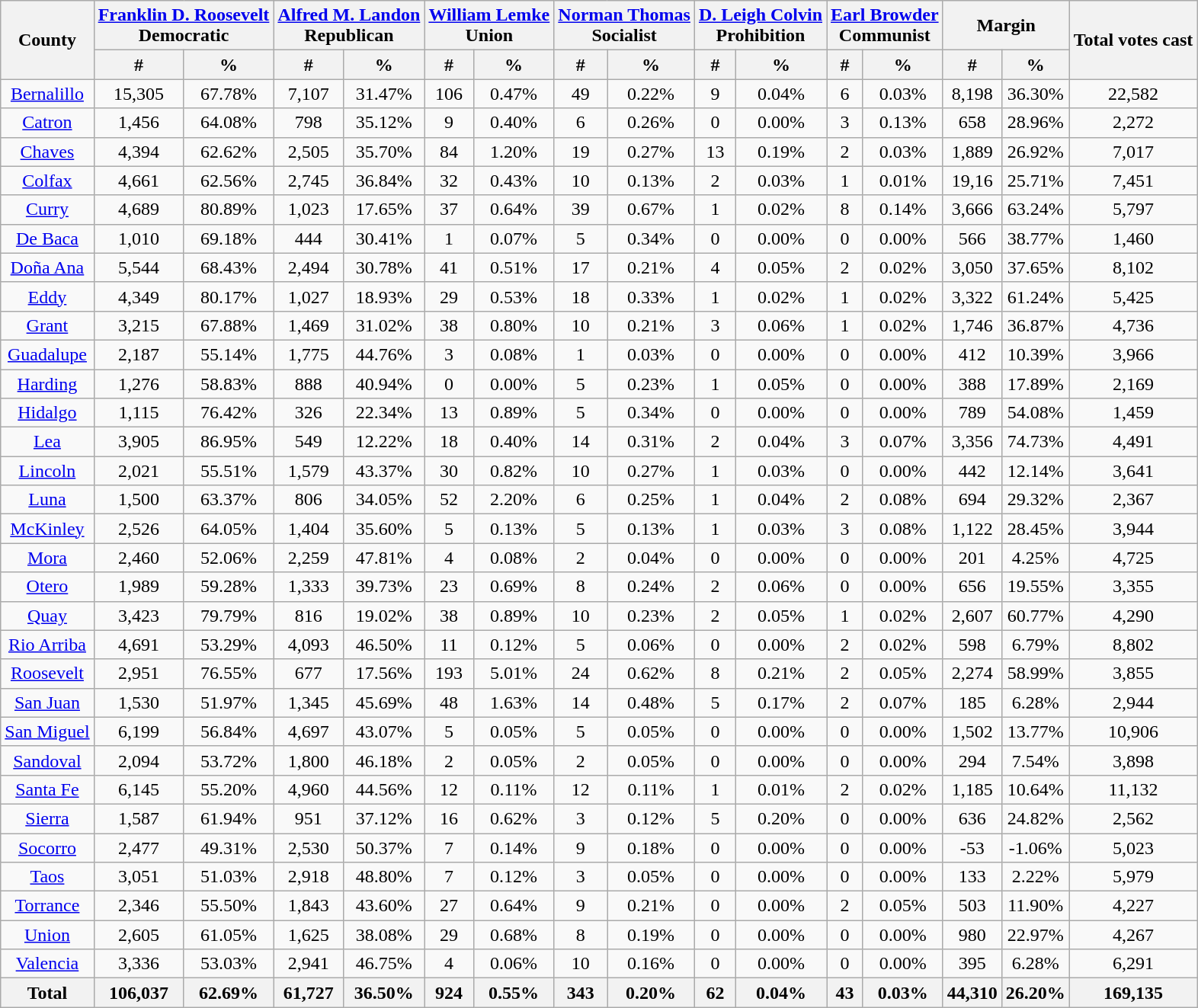<table class="wikitable sortable" style="text-align:center">
<tr>
<th style="text-align:center;" rowspan="2">County</th>
<th style="text-align:center;" colspan="2"><a href='#'>Franklin D. Roosevelt</a><br>Democratic</th>
<th style="text-align:center;" colspan="2"><a href='#'>Alfred M. Landon</a><br>Republican</th>
<th style="text-align:center;" colspan="2"><a href='#'>William Lemke</a><br>Union</th>
<th style="text-align:center;" colspan="2"><a href='#'>Norman Thomas</a><br>Socialist</th>
<th style="text-align:center;" colspan="2"><a href='#'>D. Leigh Colvin</a><br>Prohibition</th>
<th style="text-align:center;" colspan="2"><a href='#'>Earl Browder</a><br>Communist</th>
<th style="text-align:center;" colspan="2">Margin</th>
<th style="text-align:center;" rowspan="2">Total votes cast</th>
</tr>
<tr>
<th style="text-align:center;" data-sort-type="number">#</th>
<th style="text-align:center;" data-sort-type="number">%</th>
<th style="text-align:center;" data-sort-type="number">#</th>
<th style="text-align:center;" data-sort-type="number">%</th>
<th style="text-align:center;" data-sort-type="number">#</th>
<th style="text-align:center;" data-sort-type="number">%</th>
<th style="text-align:center;" data-sort-type="number">#</th>
<th style="text-align:center;" data-sort-type="number">%</th>
<th style="text-align:center;" data-sort-type="number">#</th>
<th style="text-align:center;" data-sort-type="number">%</th>
<th style="text-align:center;" data-sort-type="number">#</th>
<th style="text-align:center;" data-sort-type="number">%</th>
<th style="text-align:center;" data-sort-type="number">#</th>
<th style="text-align:center;" data-sort-type="number">%</th>
</tr>
<tr style="text-align:center;">
<td><a href='#'>Bernalillo</a></td>
<td>15,305</td>
<td>67.78%</td>
<td>7,107</td>
<td>31.47%</td>
<td>106</td>
<td>0.47%</td>
<td>49</td>
<td>0.22%</td>
<td>9</td>
<td>0.04%</td>
<td>6</td>
<td>0.03%</td>
<td>8,198</td>
<td>36.30%</td>
<td>22,582</td>
</tr>
<tr style="text-align:center;">
<td><a href='#'>Catron</a></td>
<td>1,456</td>
<td>64.08%</td>
<td>798</td>
<td>35.12%</td>
<td>9</td>
<td>0.40%</td>
<td>6</td>
<td>0.26%</td>
<td>0</td>
<td>0.00%</td>
<td>3</td>
<td>0.13%</td>
<td>658</td>
<td>28.96%</td>
<td>2,272</td>
</tr>
<tr style="text-align:center;">
<td><a href='#'>Chaves</a></td>
<td>4,394</td>
<td>62.62%</td>
<td>2,505</td>
<td>35.70%</td>
<td>84</td>
<td>1.20%</td>
<td>19</td>
<td>0.27%</td>
<td>13</td>
<td>0.19%</td>
<td>2</td>
<td>0.03%</td>
<td>1,889</td>
<td>26.92%</td>
<td>7,017</td>
</tr>
<tr style="text-align:center;">
<td><a href='#'>Colfax</a></td>
<td>4,661</td>
<td>62.56%</td>
<td>2,745</td>
<td>36.84%</td>
<td>32</td>
<td>0.43%</td>
<td>10</td>
<td>0.13%</td>
<td>2</td>
<td>0.03%</td>
<td>1</td>
<td>0.01%</td>
<td>19,16</td>
<td>25.71%</td>
<td>7,451</td>
</tr>
<tr style="text-align:center;">
<td><a href='#'>Curry</a></td>
<td>4,689</td>
<td>80.89%</td>
<td>1,023</td>
<td>17.65%</td>
<td>37</td>
<td>0.64%</td>
<td>39</td>
<td>0.67%</td>
<td>1</td>
<td>0.02%</td>
<td>8</td>
<td>0.14%</td>
<td>3,666</td>
<td>63.24%</td>
<td>5,797</td>
</tr>
<tr style="text-align:center;">
<td><a href='#'>De Baca</a></td>
<td>1,010</td>
<td>69.18%</td>
<td>444</td>
<td>30.41%</td>
<td>1</td>
<td>0.07%</td>
<td>5</td>
<td>0.34%</td>
<td>0</td>
<td>0.00%</td>
<td>0</td>
<td>0.00%</td>
<td>566</td>
<td>38.77%</td>
<td>1,460</td>
</tr>
<tr style="text-align:center;">
<td><a href='#'>Doña Ana</a></td>
<td>5,544</td>
<td>68.43%</td>
<td>2,494</td>
<td>30.78%</td>
<td>41</td>
<td>0.51%</td>
<td>17</td>
<td>0.21%</td>
<td>4</td>
<td>0.05%</td>
<td>2</td>
<td>0.02%</td>
<td>3,050</td>
<td>37.65%</td>
<td>8,102</td>
</tr>
<tr style="text-align:center;">
<td><a href='#'>Eddy</a></td>
<td>4,349</td>
<td>80.17%</td>
<td>1,027</td>
<td>18.93%</td>
<td>29</td>
<td>0.53%</td>
<td>18</td>
<td>0.33%</td>
<td>1</td>
<td>0.02%</td>
<td>1</td>
<td>0.02%</td>
<td>3,322</td>
<td>61.24%</td>
<td>5,425</td>
</tr>
<tr style="text-align:center;">
<td><a href='#'>Grant</a></td>
<td>3,215</td>
<td>67.88%</td>
<td>1,469</td>
<td>31.02%</td>
<td>38</td>
<td>0.80%</td>
<td>10</td>
<td>0.21%</td>
<td>3</td>
<td>0.06%</td>
<td>1</td>
<td>0.02%</td>
<td>1,746</td>
<td>36.87%</td>
<td>4,736</td>
</tr>
<tr style="text-align:center;">
<td><a href='#'>Guadalupe</a></td>
<td>2,187</td>
<td>55.14%</td>
<td>1,775</td>
<td>44.76%</td>
<td>3</td>
<td>0.08%</td>
<td>1</td>
<td>0.03%</td>
<td>0</td>
<td>0.00%</td>
<td>0</td>
<td>0.00%</td>
<td>412</td>
<td>10.39%</td>
<td>3,966</td>
</tr>
<tr style="text-align:center;">
<td><a href='#'>Harding</a></td>
<td>1,276</td>
<td>58.83%</td>
<td>888</td>
<td>40.94%</td>
<td>0</td>
<td>0.00%</td>
<td>5</td>
<td>0.23%</td>
<td>1</td>
<td>0.05%</td>
<td>0</td>
<td>0.00%</td>
<td>388</td>
<td>17.89%</td>
<td>2,169</td>
</tr>
<tr style="text-align:center;">
<td><a href='#'>Hidalgo</a></td>
<td>1,115</td>
<td>76.42%</td>
<td>326</td>
<td>22.34%</td>
<td>13</td>
<td>0.89%</td>
<td>5</td>
<td>0.34%</td>
<td>0</td>
<td>0.00%</td>
<td>0</td>
<td>0.00%</td>
<td>789</td>
<td>54.08%</td>
<td>1,459</td>
</tr>
<tr style="text-align:center;">
<td><a href='#'>Lea</a></td>
<td>3,905</td>
<td>86.95%</td>
<td>549</td>
<td>12.22%</td>
<td>18</td>
<td>0.40%</td>
<td>14</td>
<td>0.31%</td>
<td>2</td>
<td>0.04%</td>
<td>3</td>
<td>0.07%</td>
<td>3,356</td>
<td>74.73%</td>
<td>4,491</td>
</tr>
<tr style="text-align:center;">
<td><a href='#'>Lincoln</a></td>
<td>2,021</td>
<td>55.51%</td>
<td>1,579</td>
<td>43.37%</td>
<td>30</td>
<td>0.82%</td>
<td>10</td>
<td>0.27%</td>
<td>1</td>
<td>0.03%</td>
<td>0</td>
<td>0.00%</td>
<td>442</td>
<td>12.14%</td>
<td>3,641</td>
</tr>
<tr style="text-align:center;">
<td><a href='#'>Luna</a></td>
<td>1,500</td>
<td>63.37%</td>
<td>806</td>
<td>34.05%</td>
<td>52</td>
<td>2.20%</td>
<td>6</td>
<td>0.25%</td>
<td>1</td>
<td>0.04%</td>
<td>2</td>
<td>0.08%</td>
<td>694</td>
<td>29.32%</td>
<td>2,367</td>
</tr>
<tr style="text-align:center;">
<td><a href='#'>McKinley</a></td>
<td>2,526</td>
<td>64.05%</td>
<td>1,404</td>
<td>35.60%</td>
<td>5</td>
<td>0.13%</td>
<td>5</td>
<td>0.13%</td>
<td>1</td>
<td>0.03%</td>
<td>3</td>
<td>0.08%</td>
<td>1,122</td>
<td>28.45%</td>
<td>3,944</td>
</tr>
<tr style="text-align:center;">
<td><a href='#'>Mora</a></td>
<td>2,460</td>
<td>52.06%</td>
<td>2,259</td>
<td>47.81%</td>
<td>4</td>
<td>0.08%</td>
<td>2</td>
<td>0.04%</td>
<td>0</td>
<td>0.00%</td>
<td>0</td>
<td>0.00%</td>
<td>201</td>
<td>4.25%</td>
<td>4,725</td>
</tr>
<tr style="text-align:center;">
<td><a href='#'>Otero</a></td>
<td>1,989</td>
<td>59.28%</td>
<td>1,333</td>
<td>39.73%</td>
<td>23</td>
<td>0.69%</td>
<td>8</td>
<td>0.24%</td>
<td>2</td>
<td>0.06%</td>
<td>0</td>
<td>0.00%</td>
<td>656</td>
<td>19.55%</td>
<td>3,355</td>
</tr>
<tr style="text-align:center;">
<td><a href='#'>Quay</a></td>
<td>3,423</td>
<td>79.79%</td>
<td>816</td>
<td>19.02%</td>
<td>38</td>
<td>0.89%</td>
<td>10</td>
<td>0.23%</td>
<td>2</td>
<td>0.05%</td>
<td>1</td>
<td>0.02%</td>
<td>2,607</td>
<td>60.77%</td>
<td>4,290</td>
</tr>
<tr style="text-align:center;">
<td><a href='#'>Rio Arriba</a></td>
<td>4,691</td>
<td>53.29%</td>
<td>4,093</td>
<td>46.50%</td>
<td>11</td>
<td>0.12%</td>
<td>5</td>
<td>0.06%</td>
<td>0</td>
<td>0.00%</td>
<td>2</td>
<td>0.02%</td>
<td>598</td>
<td>6.79%</td>
<td>8,802</td>
</tr>
<tr style="text-align:center;">
<td><a href='#'>Roosevelt</a></td>
<td>2,951</td>
<td>76.55%</td>
<td>677</td>
<td>17.56%</td>
<td>193</td>
<td>5.01%</td>
<td>24</td>
<td>0.62%</td>
<td>8</td>
<td>0.21%</td>
<td>2</td>
<td>0.05%</td>
<td>2,274</td>
<td>58.99%</td>
<td>3,855</td>
</tr>
<tr style="text-align:center;">
<td><a href='#'>San Juan</a></td>
<td>1,530</td>
<td>51.97%</td>
<td>1,345</td>
<td>45.69%</td>
<td>48</td>
<td>1.63%</td>
<td>14</td>
<td>0.48%</td>
<td>5</td>
<td>0.17%</td>
<td>2</td>
<td>0.07%</td>
<td>185</td>
<td>6.28%</td>
<td>2,944</td>
</tr>
<tr style="text-align:center;">
<td><a href='#'>San Miguel</a></td>
<td>6,199</td>
<td>56.84%</td>
<td>4,697</td>
<td>43.07%</td>
<td>5</td>
<td>0.05%</td>
<td>5</td>
<td>0.05%</td>
<td>0</td>
<td>0.00%</td>
<td>0</td>
<td>0.00%</td>
<td>1,502</td>
<td>13.77%</td>
<td>10,906</td>
</tr>
<tr style="text-align:center;">
<td><a href='#'>Sandoval</a></td>
<td>2,094</td>
<td>53.72%</td>
<td>1,800</td>
<td>46.18%</td>
<td>2</td>
<td>0.05%</td>
<td>2</td>
<td>0.05%</td>
<td>0</td>
<td>0.00%</td>
<td>0</td>
<td>0.00%</td>
<td>294</td>
<td>7.54%</td>
<td>3,898</td>
</tr>
<tr style="text-align:center;">
<td><a href='#'>Santa Fe</a></td>
<td>6,145</td>
<td>55.20%</td>
<td>4,960</td>
<td>44.56%</td>
<td>12</td>
<td>0.11%</td>
<td>12</td>
<td>0.11%</td>
<td>1</td>
<td>0.01%</td>
<td>2</td>
<td>0.02%</td>
<td>1,185</td>
<td>10.64%</td>
<td>11,132</td>
</tr>
<tr style="text-align:center;">
<td><a href='#'>Sierra</a></td>
<td>1,587</td>
<td>61.94%</td>
<td>951</td>
<td>37.12%</td>
<td>16</td>
<td>0.62%</td>
<td>3</td>
<td>0.12%</td>
<td>5</td>
<td>0.20%</td>
<td>0</td>
<td>0.00%</td>
<td>636</td>
<td>24.82%</td>
<td>2,562</td>
</tr>
<tr style="text-align:center;">
<td><a href='#'>Socorro</a></td>
<td>2,477</td>
<td>49.31%</td>
<td>2,530</td>
<td>50.37%</td>
<td>7</td>
<td>0.14%</td>
<td>9</td>
<td>0.18%</td>
<td>0</td>
<td>0.00%</td>
<td>0</td>
<td>0.00%</td>
<td>-53</td>
<td>-1.06%</td>
<td>5,023</td>
</tr>
<tr style="text-align:center;">
<td><a href='#'>Taos</a></td>
<td>3,051</td>
<td>51.03%</td>
<td>2,918</td>
<td>48.80%</td>
<td>7</td>
<td>0.12%</td>
<td>3</td>
<td>0.05%</td>
<td>0</td>
<td>0.00%</td>
<td>0</td>
<td>0.00%</td>
<td>133</td>
<td>2.22%</td>
<td>5,979</td>
</tr>
<tr style="text-align:center;">
<td><a href='#'>Torrance</a></td>
<td>2,346</td>
<td>55.50%</td>
<td>1,843</td>
<td>43.60%</td>
<td>27</td>
<td>0.64%</td>
<td>9</td>
<td>0.21%</td>
<td>0</td>
<td>0.00%</td>
<td>2</td>
<td>0.05%</td>
<td>503</td>
<td>11.90%</td>
<td>4,227</td>
</tr>
<tr style="text-align:center;">
<td><a href='#'>Union</a></td>
<td>2,605</td>
<td>61.05%</td>
<td>1,625</td>
<td>38.08%</td>
<td>29</td>
<td>0.68%</td>
<td>8</td>
<td>0.19%</td>
<td>0</td>
<td>0.00%</td>
<td>0</td>
<td>0.00%</td>
<td>980</td>
<td>22.97%</td>
<td>4,267</td>
</tr>
<tr style="text-align:center;">
<td><a href='#'>Valencia</a></td>
<td>3,336</td>
<td>53.03%</td>
<td>2,941</td>
<td>46.75%</td>
<td>4</td>
<td>0.06%</td>
<td>10</td>
<td>0.16%</td>
<td>0</td>
<td>0.00%</td>
<td>0</td>
<td>0.00%</td>
<td>395</td>
<td>6.28%</td>
<td>6,291</td>
</tr>
<tr style="text-align:center;">
<th>Total</th>
<th>106,037</th>
<th>62.69%</th>
<th>61,727</th>
<th>36.50%</th>
<th>924</th>
<th>0.55%</th>
<th>343</th>
<th>0.20%</th>
<th>62</th>
<th>0.04%</th>
<th>43</th>
<th>0.03%</th>
<th>44,310</th>
<th>26.20%</th>
<th>169,135</th>
</tr>
</table>
